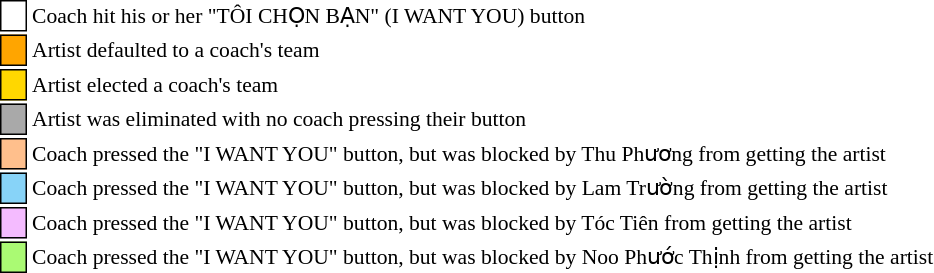<table class="toccolours" style="font-size: 90%; white-space: nowrap;">
<tr>
<td style="background:white; border:1px solid black;"> <em></em> </td>
<td>Coach hit his or her "TÔI CHỌN BẠN" (I WANT YOU) button</td>
</tr>
<tr>
<td style="background:orange; border:1px solid black;">    </td>
<td>Artist defaulted to a coach's team</td>
</tr>
<tr>
<td style="background:gold; border:1px solid black;">    </td>
<td style="padding-right: 8px">Artist elected a coach's team</td>
</tr>
<tr>
<td style="background:darkgrey; border:1px solid black;">    </td>
<td>Artist was eliminated with no coach pressing their button</td>
</tr>
<tr>
<td style="background:#ffbf8c; border:1px solid black;"> <em></em> </td>
<td>Coach pressed the "I WANT YOU" button, but was blocked by Thu Phương from getting the artist</td>
</tr>
<tr>
<td style="background:#87D3F8; border:1px solid black;"> <em></em> </td>
<td>Coach pressed the "I WANT YOU" button, but was blocked by Lam Trường from getting the artist</td>
</tr>
<tr>
<td style="background:#f4bbff; border:1px solid black;"> <em></em> </td>
<td>Coach pressed the "I WANT YOU" button, but was blocked by Tóc Tiên from getting the artist</td>
</tr>
<tr>
<td style="background:#aafa73; border:1px solid black;"> <em></em> </td>
<td>Coach pressed the "I WANT YOU" button, but was blocked by Noo Phước Thịnh from getting the artist</td>
</tr>
<tr>
</tr>
</table>
